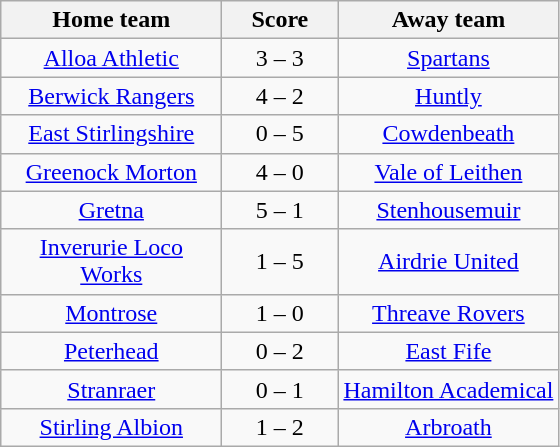<table class="wikitable" style="text-align: center">
<tr>
<th width=140>Home team</th>
<th width=70>Score</th>
<th width=140>Away team</th>
</tr>
<tr>
<td><a href='#'>Alloa Athletic</a></td>
<td>3 – 3</td>
<td><a href='#'>Spartans</a></td>
</tr>
<tr>
<td><a href='#'>Berwick Rangers</a></td>
<td>4 – 2</td>
<td><a href='#'>Huntly</a></td>
</tr>
<tr>
<td><a href='#'>East Stirlingshire</a></td>
<td>0 – 5</td>
<td><a href='#'>Cowdenbeath</a></td>
</tr>
<tr>
<td><a href='#'>Greenock Morton</a></td>
<td>4 – 0</td>
<td><a href='#'>Vale of Leithen</a></td>
</tr>
<tr>
<td><a href='#'>Gretna</a></td>
<td>5 – 1</td>
<td><a href='#'>Stenhousemuir</a></td>
</tr>
<tr>
<td><a href='#'>Inverurie Loco Works</a></td>
<td>1 – 5</td>
<td><a href='#'>Airdrie United</a></td>
</tr>
<tr>
<td><a href='#'>Montrose</a></td>
<td>1 – 0</td>
<td><a href='#'>Threave Rovers</a></td>
</tr>
<tr>
<td><a href='#'>Peterhead</a></td>
<td>0 – 2</td>
<td><a href='#'>East Fife</a></td>
</tr>
<tr>
<td><a href='#'>Stranraer</a></td>
<td>0 – 1</td>
<td><a href='#'>Hamilton Academical</a></td>
</tr>
<tr>
<td><a href='#'>Stirling Albion</a></td>
<td>1 – 2</td>
<td><a href='#'>Arbroath</a></td>
</tr>
</table>
